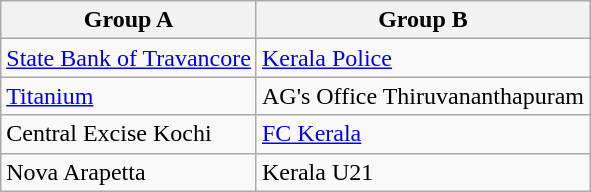<table class="wikitable" style="text-align:center;">
<tr>
<th>Group A</th>
<th>Group B</th>
</tr>
<tr>
<td style="text-align:left;"><a href='#'>State Bank of Travancore</a></td>
<td style="text-align:left;"><a href='#'>Kerala Police</a></td>
</tr>
<tr>
<td style="text-align:left;"><a href='#'>Titanium</a></td>
<td style="text-align:left;">AG's Office Thiruvananthapuram</td>
</tr>
<tr>
<td style="text-align:left;">Central Excise Kochi</td>
<td style="text-align:left;"><a href='#'>FC Kerala</a></td>
</tr>
<tr>
<td style="text-align:left;">Nova Arapetta</td>
<td style="text-align:left;">Kerala U21</td>
</tr>
</table>
